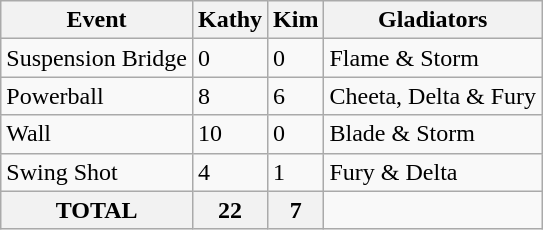<table class="wikitable">
<tr>
<th>Event</th>
<th>Kathy</th>
<th>Kim</th>
<th>Gladiators</th>
</tr>
<tr>
<td>Suspension Bridge</td>
<td>0</td>
<td>0</td>
<td>Flame & Storm</td>
</tr>
<tr>
<td>Powerball</td>
<td>8</td>
<td>6</td>
<td>Cheeta, Delta & Fury</td>
</tr>
<tr>
<td>Wall</td>
<td>10</td>
<td>0</td>
<td>Blade & Storm</td>
</tr>
<tr>
<td>Swing Shot</td>
<td>4</td>
<td>1</td>
<td>Fury & Delta</td>
</tr>
<tr>
<th>TOTAL</th>
<th>22</th>
<th>7</th>
</tr>
</table>
